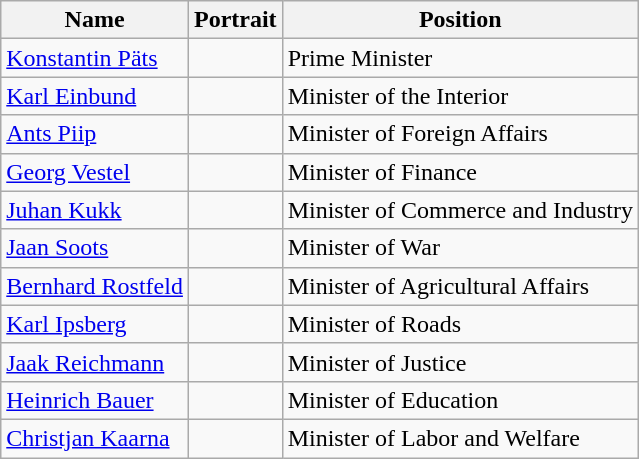<table class="wikitable">
<tr>
<th>Name</th>
<th>Portrait</th>
<th>Position</th>
</tr>
<tr>
<td><a href='#'>Konstantin Päts</a></td>
<td></td>
<td>Prime Minister</td>
</tr>
<tr>
<td><a href='#'>Karl Einbund</a></td>
<td></td>
<td>Minister of the Interior</td>
</tr>
<tr>
<td><a href='#'>Ants Piip</a></td>
<td></td>
<td>Minister of Foreign Affairs</td>
</tr>
<tr>
<td><a href='#'>Georg Vestel</a></td>
<td></td>
<td>Minister of Finance</td>
</tr>
<tr>
<td><a href='#'>Juhan Kukk</a></td>
<td></td>
<td>Minister of Commerce and Industry</td>
</tr>
<tr>
<td><a href='#'>Jaan Soots</a></td>
<td></td>
<td>Minister of War</td>
</tr>
<tr>
<td><a href='#'>Bernhard Rostfeld</a></td>
<td></td>
<td>Minister of Agricultural Affairs</td>
</tr>
<tr>
<td><a href='#'>Karl Ipsberg</a></td>
<td></td>
<td>Minister of Roads</td>
</tr>
<tr>
<td><a href='#'>Jaak Reichmann</a></td>
<td></td>
<td>Minister of Justice</td>
</tr>
<tr>
<td><a href='#'>Heinrich Bauer</a></td>
<td></td>
<td>Minister of Education</td>
</tr>
<tr>
<td><a href='#'>Christjan Kaarna</a></td>
<td></td>
<td>Minister of Labor and Welfare</td>
</tr>
</table>
